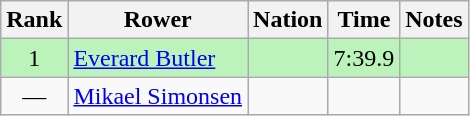<table class="wikitable sortable" style="text-align:center">
<tr>
<th>Rank</th>
<th>Rower</th>
<th>Nation</th>
<th>Time</th>
<th>Notes</th>
</tr>
<tr bgcolor=bbf3bb>
<td>1</td>
<td align=left><a href='#'>Everard Butler</a></td>
<td align=left></td>
<td>7:39.9</td>
<td></td>
</tr>
<tr>
<td data-sort-value=2>—</td>
<td align=left><a href='#'>Mikael Simonsen</a></td>
<td align=left></td>
<td data-sort-value=9:99.9></td>
<td></td>
</tr>
</table>
